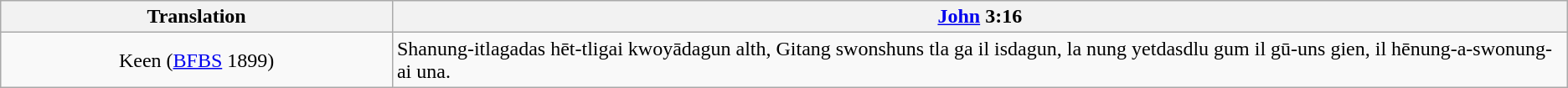<table class="wikitable">
<tr>
<th style="text-align:center; width:25%;">Translation</th>
<th><a href='#'>John</a> 3:16</th>
</tr>
<tr>
<td style="text-align:center;">Keen (<a href='#'>BFBS</a> 1899)</td>
<td>Shanung-itlagadas hēt-tligai kwoyādagun alth, Gitang swonshuns tla ga il isdagun, la nung yetdasdlu gum il gū-uns gien, il hēnung-a-swonung-ai una.</td>
</tr>
</table>
